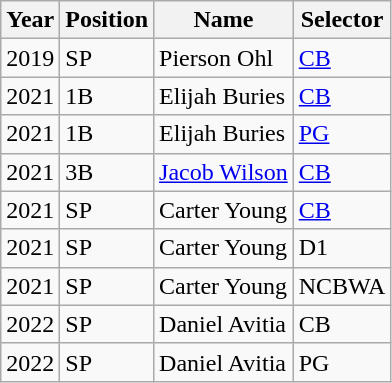<table class="wikitable">
<tr>
<th>Year</th>
<th>Position</th>
<th>Name</th>
<th>Selector</th>
</tr>
<tr>
<td>2019</td>
<td>SP</td>
<td>Pierson Ohl</td>
<td><a href='#'>CB</a></td>
</tr>
<tr>
<td>2021</td>
<td>1B</td>
<td>Elijah Buries</td>
<td><a href='#'>CB</a></td>
</tr>
<tr>
<td>2021</td>
<td>1B</td>
<td>Elijah Buries</td>
<td><a href='#'>PG</a></td>
</tr>
<tr>
<td>2021</td>
<td>3B</td>
<td><a href='#'>Jacob Wilson</a></td>
<td><a href='#'>CB</a></td>
</tr>
<tr>
<td>2021</td>
<td>SP</td>
<td>Carter Young</td>
<td><a href='#'>CB</a></td>
</tr>
<tr>
<td>2021</td>
<td>SP</td>
<td>Carter Young</td>
<td>D1</td>
</tr>
<tr>
<td>2021</td>
<td>SP</td>
<td>Carter Young</td>
<td>NCBWA</td>
</tr>
<tr>
<td>2022</td>
<td>SP</td>
<td>Daniel Avitia</td>
<td>CB</td>
</tr>
<tr>
<td>2022</td>
<td>SP</td>
<td>Daniel Avitia</td>
<td>PG</td>
</tr>
</table>
